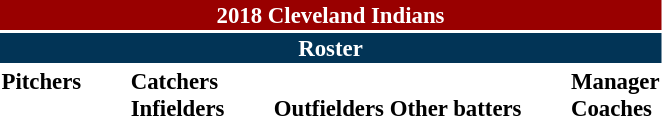<table class="toccolours" style="font-size: 95%;">
<tr>
<th colspan="10" style="background-color: #990000; color: white; text-align: center;">2018 Cleveland Indians</th>
</tr>
<tr>
<td colspan="10" style="background-color: #023456; color: #FFFFFF; text-align: center;"><strong>Roster</strong></td>
</tr>
<tr>
<td valign="top"><strong>Pitchers</strong><br>
























</td>
<td width="25px"></td>
<td valign="top"><strong>Catchers</strong><br>


<strong>Infielders</strong>








</td>
<td width="25px"></td>
<td valign="top"><br><strong>Outfielders</strong>

 








<strong>Other batters</strong>
</td>
<td width="25px"></td>
<td valign="top"><strong>Manager</strong><br>
<strong>Coaches</strong>
 
 
 
 
 
 
 
 
 
 
 
 </td>
</tr>
</table>
